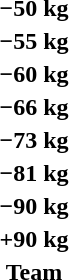<table>
<tr>
<th rowspan=2>−50 kg</th>
<td rowspan=2></td>
<td rowspan=2></td>
<td></td>
</tr>
<tr>
<td></td>
</tr>
<tr>
<th rowspan=2>−55 kg</th>
<td rowspan=2></td>
<td rowspan=2></td>
<td></td>
</tr>
<tr>
<td></td>
</tr>
<tr>
<th rowspan=2>−60 kg</th>
<td rowspan=2></td>
<td rowspan=2></td>
<td></td>
</tr>
<tr>
<td></td>
</tr>
<tr>
<th rowspan=2>−66 kg</th>
<td rowspan=2></td>
<td rowspan=2></td>
<td></td>
</tr>
<tr>
<td></td>
</tr>
<tr>
<th rowspan=2>−73 kg</th>
<td rowspan=2></td>
<td rowspan=2></td>
<td></td>
</tr>
<tr>
<td></td>
</tr>
<tr>
<th rowspan=2>−81 kg</th>
<td rowspan=2></td>
<td rowspan=2></td>
<td></td>
</tr>
<tr>
<td></td>
</tr>
<tr>
<th rowspan=2>−90 kg</th>
<td rowspan=2></td>
<td rowspan=2></td>
<td></td>
</tr>
<tr>
<td></td>
</tr>
<tr>
<th rowspan=2>+90 kg</th>
<td rowspan=2></td>
<td rowspan=2></td>
<td></td>
</tr>
<tr>
<td></td>
</tr>
<tr>
<th rowspan=2>Team</th>
<td rowspan=2></td>
<td rowspan=2></td>
<td></td>
</tr>
<tr>
<td></td>
</tr>
</table>
